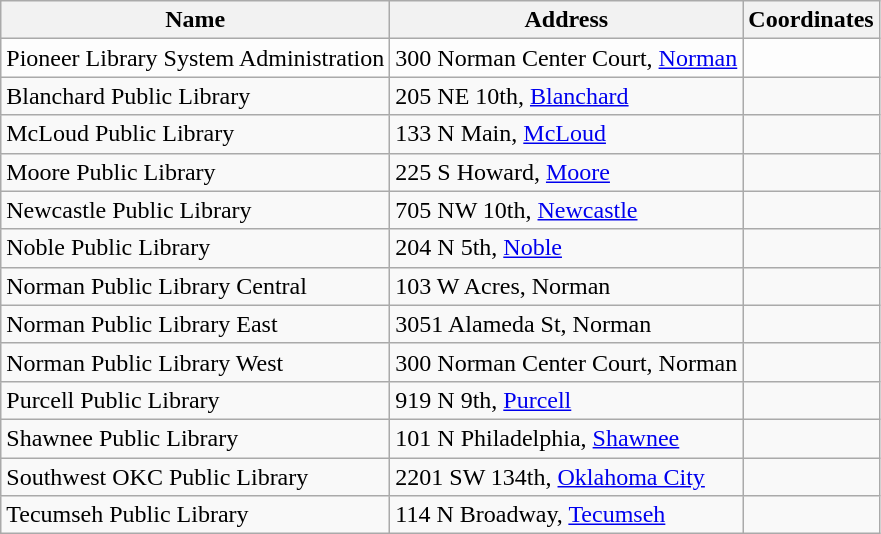<table class="wikitable">
<tr>
<th>Name</th>
<th>Address</th>
<th>Coordinates</th>
</tr>
<tr style="background-color:#fdfdfd;">
<td>Pioneer Library System Administration</td>
<td>300 Norman Center Court, <a href='#'>Norman</a></td>
<td></td>
</tr>
<tr>
<td>Blanchard Public Library</td>
<td>205 NE 10th, <a href='#'>Blanchard</a></td>
<td></td>
</tr>
<tr>
<td>McLoud Public Library</td>
<td>133 N Main, <a href='#'>McLoud</a></td>
<td></td>
</tr>
<tr>
<td>Moore Public Library</td>
<td>225 S Howard, <a href='#'>Moore</a></td>
<td></td>
</tr>
<tr>
<td>Newcastle Public Library</td>
<td>705 NW 10th, <a href='#'>Newcastle</a></td>
<td></td>
</tr>
<tr>
<td>Noble Public Library</td>
<td>204 N 5th, <a href='#'>Noble</a></td>
<td></td>
</tr>
<tr>
<td>Norman Public Library Central</td>
<td>103 W Acres, Norman</td>
<td></td>
</tr>
<tr>
<td>Norman Public Library East</td>
<td>3051 Alameda St, Norman</td>
<td></td>
</tr>
<tr>
<td>Norman Public Library West</td>
<td>300 Norman Center Court, Norman</td>
<td></td>
</tr>
<tr>
<td>Purcell Public Library</td>
<td>919 N 9th, <a href='#'>Purcell</a></td>
<td></td>
</tr>
<tr>
<td>Shawnee Public Library</td>
<td>101 N Philadelphia, <a href='#'>Shawnee</a></td>
<td></td>
</tr>
<tr>
<td>Southwest OKC Public Library</td>
<td>2201 SW 134th, <a href='#'>Oklahoma City</a></td>
<td></td>
</tr>
<tr>
<td>Tecumseh Public Library</td>
<td>114 N Broadway, <a href='#'>Tecumseh</a></td>
<td></td>
</tr>
</table>
